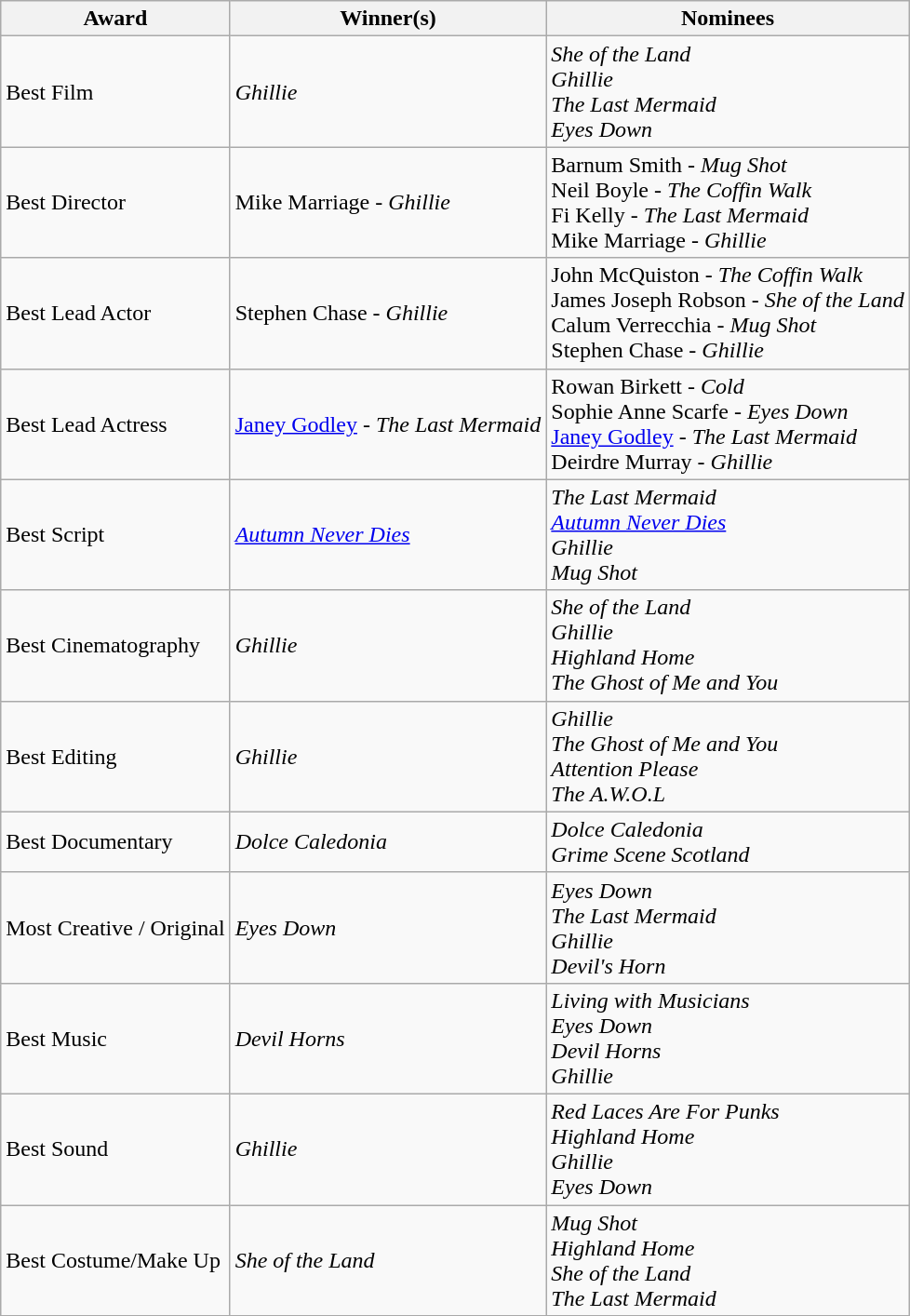<table class="wikitable">
<tr>
<th>Award</th>
<th>Winner(s)</th>
<th>Nominees</th>
</tr>
<tr>
<td>Best Film</td>
<td><em>Ghillie</em></td>
<td><em>She of the Land</em><br><em>Ghillie</em><br><em>The Last Mermaid</em><br><em>Eyes Down</em></td>
</tr>
<tr>
<td>Best Director</td>
<td>Mike Marriage - <em>Ghillie</em></td>
<td>Barnum Smith - <em>Mug Shot</em><br>Neil Boyle - <em>The Coffin Walk</em><br>Fi Kelly - <em>The Last Mermaid</em><br>Mike Marriage - <em>Ghillie</em></td>
</tr>
<tr>
<td>Best Lead Actor</td>
<td>Stephen Chase - <em>Ghillie</em></td>
<td>John McQuiston - <em>The Coffin Walk</em><br>James Joseph Robson - <em>She of the Land</em><br>Calum Verrecchia - <em>Mug Shot</em><br>Stephen Chase - <em>Ghillie</em></td>
</tr>
<tr>
<td>Best Lead Actress</td>
<td><a href='#'>Janey Godley</a> - <em>The Last Mermaid</em></td>
<td>Rowan Birkett - <em>Cold</em><br>Sophie Anne Scarfe - <em>Eyes Down</em><br><a href='#'>Janey Godley</a> - <em>The Last Mermaid</em><br>Deirdre Murray - <em>Ghillie</em></td>
</tr>
<tr>
<td>Best Script</td>
<td><em><a href='#'>Autumn Never Dies</a></em></td>
<td><em>The Last Mermaid</em><br><em><a href='#'>Autumn Never Dies</a></em><br><em>Ghillie</em><br><em>Mug Shot</em></td>
</tr>
<tr>
<td>Best Cinematography</td>
<td><em>Ghillie</em></td>
<td><em>She of the Land</em><br><em>Ghillie</em><br><em>Highland Home</em><br><em>The Ghost of Me and You</em></td>
</tr>
<tr>
<td>Best Editing</td>
<td><em>Ghillie</em></td>
<td><em>Ghillie</em><br><em>The Ghost of Me and You</em><br><em>Attention Please</em><br><em>The A.W.O.L</em></td>
</tr>
<tr>
<td>Best Documentary</td>
<td><em>Dolce Caledonia</em></td>
<td><em>Dolce Caledonia</em><br><em>Grime Scene Scotland</em></td>
</tr>
<tr>
<td>Most Creative / Original</td>
<td><em>Eyes Down</em></td>
<td><em>Eyes Down</em><br><em>The Last Mermaid</em><br><em>Ghillie</em><br><em>Devil's Horn</em></td>
</tr>
<tr>
<td>Best Music</td>
<td><em>Devil Horns</em></td>
<td><em>Living with Musicians</em><br><em>Eyes Down</em><br><em>Devil Horns</em><br><em>Ghillie</em></td>
</tr>
<tr>
<td>Best Sound</td>
<td><em>Ghillie</em></td>
<td><em>Red Laces Are For Punks</em><br><em>Highland Home</em><br><em>Ghillie</em><br><em>Eyes Down</em></td>
</tr>
<tr>
<td>Best Costume/Make Up</td>
<td><em>She of the Land</em></td>
<td><em>Mug Shot</em><br><em>Highland Home</em><br><em>She of the Land</em><br><em>The Last Mermaid</em></td>
</tr>
<tr>
</tr>
</table>
